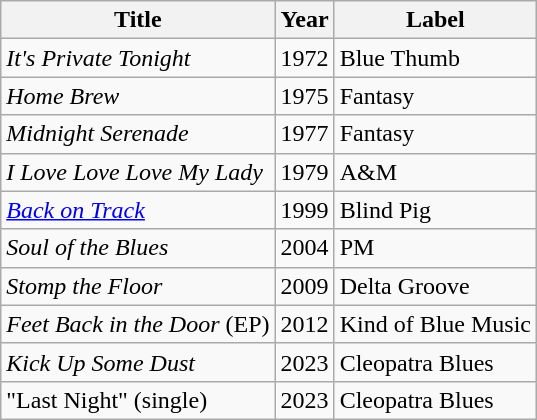<table class="wikitable">
<tr>
<th>Title</th>
<th>Year</th>
<th>Label</th>
</tr>
<tr>
<td><em>It's Private Tonight</em></td>
<td>1972</td>
<td>Blue Thumb</td>
</tr>
<tr>
<td><em>Home Brew</em></td>
<td>1975</td>
<td>Fantasy</td>
</tr>
<tr>
<td><em>Midnight Serenade</em></td>
<td>1977</td>
<td>Fantasy</td>
</tr>
<tr>
<td><em>I Love Love Love My Lady</em></td>
<td>1979</td>
<td>A&M</td>
</tr>
<tr>
<td><em><a href='#'>Back on Track</a></em></td>
<td>1999</td>
<td>Blind Pig</td>
</tr>
<tr>
<td><em>Soul of the Blues</em></td>
<td>2004</td>
<td>PM</td>
</tr>
<tr>
<td><em>Stomp the Floor</em></td>
<td>2009</td>
<td>Delta Groove</td>
</tr>
<tr>
<td><em>Feet Back in the Door</em> (EP)</td>
<td>2012</td>
<td>Kind of Blue Music</td>
</tr>
<tr>
<td><em>Kick Up Some Dust</em></td>
<td>2023</td>
<td>Cleopatra Blues</td>
</tr>
<tr>
<td>"Last Night" (single)</td>
<td>2023</td>
<td>Cleopatra Blues</td>
</tr>
</table>
